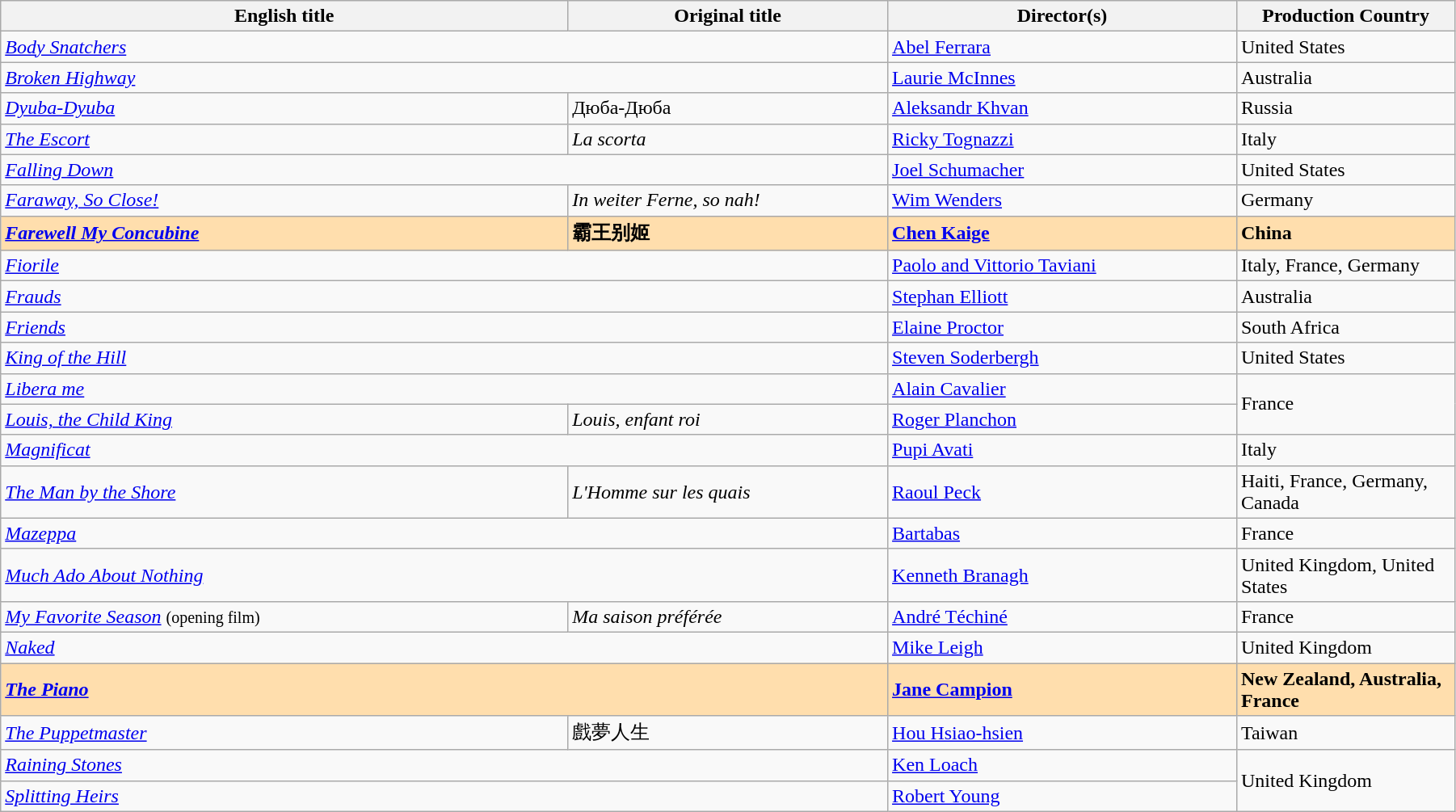<table class="wikitable" width="95%" cellpadding="5">
<tr>
<th width="39%">English title</th>
<th width="22%">Original title</th>
<th width="24%">Director(s)</th>
<th width="15%">Production Country</th>
</tr>
<tr>
<td colspan=2><em><a href='#'>Body Snatchers</a></em></td>
<td data-sort-value="Fer"><a href='#'>Abel Ferrara</a></td>
<td>United States</td>
</tr>
<tr>
<td colspan=2><em><a href='#'>Broken Highway</a></em></td>
<td Adata-sort-value="McI"><a href='#'>Laurie McInnes</a></td>
<td>Australia</td>
</tr>
<tr>
<td><em><a href='#'>Dyuba-Dyuba</a></em></td>
<td data-sort-value="Dyuba">Дюба-Дюба</td>
<td data-sort-value="Khv"><a href='#'>Aleksandr Khvan</a></td>
<td>Russia</td>
</tr>
<tr>
<td data-sort-value="Escort"><em><a href='#'>The Escort</a></em></td>
<td data-sort-value="scorta"><em>La scorta</em></td>
<td data-sort-value="Tog"><a href='#'>Ricky Tognazzi</a></td>
<td>Italy</td>
</tr>
<tr>
<td colspan=2><em><a href='#'>Falling Down</a></em></td>
<td data-sort-value="Sch"><a href='#'>Joel Schumacher</a></td>
<td>United States</td>
</tr>
<tr>
<td><em><a href='#'>Faraway, So Close!</a></em></td>
<td><em>In weiter Ferne, so nah!</em></td>
<td data-sort-value="Wen"><a href='#'>Wim Wenders</a></td>
<td>Germany</td>
</tr>
<tr style="background:#FFDEAD">
<td><strong><em><a href='#'>Farewell My Concubine</a></em></strong></td>
<td data-sort-value="Bawang"><strong>霸王别姬</strong></td>
<td data-sort-value="Kai"><strong><a href='#'>Chen Kaige</a></strong></td>
<td><strong>China</strong></td>
</tr>
<tr>
<td colspan=2><em><a href='#'>Fiorile</a></em></td>
<td data-sort-value="Tav"><a href='#'>Paolo and Vittorio Taviani</a></td>
<td>Italy, France, Germany</td>
</tr>
<tr>
<td colspan=2><em><a href='#'>Frauds</a></em></td>
<td data-sort-value="Ell"><a href='#'>Stephan Elliott</a></td>
<td>Australia</td>
</tr>
<tr>
<td colspan=2><em><a href='#'>Friends</a></em></td>
<td data-sort-value="Pro"><a href='#'>Elaine Proctor</a></td>
<td>South Africa</td>
</tr>
<tr>
<td colspan=2><em><a href='#'>King of the Hill</a></em></td>
<td data-sort-value="Sod"><a href='#'>Steven Soderbergh</a></td>
<td>United States</td>
</tr>
<tr>
<td colspan=2><em><a href='#'>Libera me</a></em></td>
<td data-sort-value="Cav"><a href='#'>Alain Cavalier</a></td>
<td rowspan="2">France</td>
</tr>
<tr>
<td><em><a href='#'>Louis, the Child King</a></em></td>
<td><em>Louis, enfant roi</em></td>
<td data-sort-value="Pla"><a href='#'>Roger Planchon</a></td>
</tr>
<tr>
<td colspan=2><em><a href='#'>Magnificat</a></em></td>
<td data-sort-value="Ava"><a href='#'>Pupi Avati</a></td>
<td>Italy</td>
</tr>
<tr>
<td data-sort-value="Man"><em><a href='#'>The Man by the Shore</a></em></td>
<td data-sort-value="Homme"><em>L'Homme sur les quais</em></td>
<td data-sort-value="Pec"><a href='#'>Raoul Peck</a></td>
<td>Haiti, France, Germany, Canada</td>
</tr>
<tr>
<td colspan=2><em><a href='#'>Mazeppa</a></em></td>
<td data-sort-value="Bar"><a href='#'>Bartabas</a></td>
<td>France</td>
</tr>
<tr>
<td colspan=2><em><a href='#'>Much Ado About Nothing</a></em></td>
<td data-sort-value="Bra"><a href='#'>Kenneth Branagh</a></td>
<td>United Kingdom, United States</td>
</tr>
<tr>
<td><em><a href='#'>My Favorite Season</a></em> <small>(opening film)</small></td>
<td><em>Ma saison préférée</em></td>
<td data-sort-value="Tec"><a href='#'>André Téchiné</a></td>
<td>France</td>
</tr>
<tr>
<td colspan=2><em><a href='#'>Naked</a></em></td>
<td data-sort-value="Lei"><a href='#'>Mike Leigh</a></td>
<td>United Kingdom</td>
</tr>
<tr style="background:#FFDEAD">
<td colspan=2 data-sort-value="Piano"><strong><em><a href='#'>The Piano</a></em></strong></td>
<td data-sort-value="Cam"><strong><a href='#'>Jane Campion</a></strong></td>
<td><strong>New Zealand, Australia, France</strong></td>
</tr>
<tr>
<td data-sort-value="Puppetmaster"><em><a href='#'>The Puppetmaster</a></em></td>
<td data-sort-value="Ximeng">戲夢人生</td>
<td data-sort-value="Hsi"><a href='#'>Hou Hsiao-hsien</a></td>
<td>Taiwan</td>
</tr>
<tr>
<td colspan=2><em><a href='#'>Raining Stones</a></em></td>
<td data-sort-value="Loa"><a href='#'>Ken Loach</a></td>
<td rowspan="2">United Kingdom</td>
</tr>
<tr>
<td colspan=2><em><a href='#'>Splitting Heirs</a></em></td>
<td data-sort-value="You"><a href='#'>Robert Young</a></td>
</tr>
</table>
